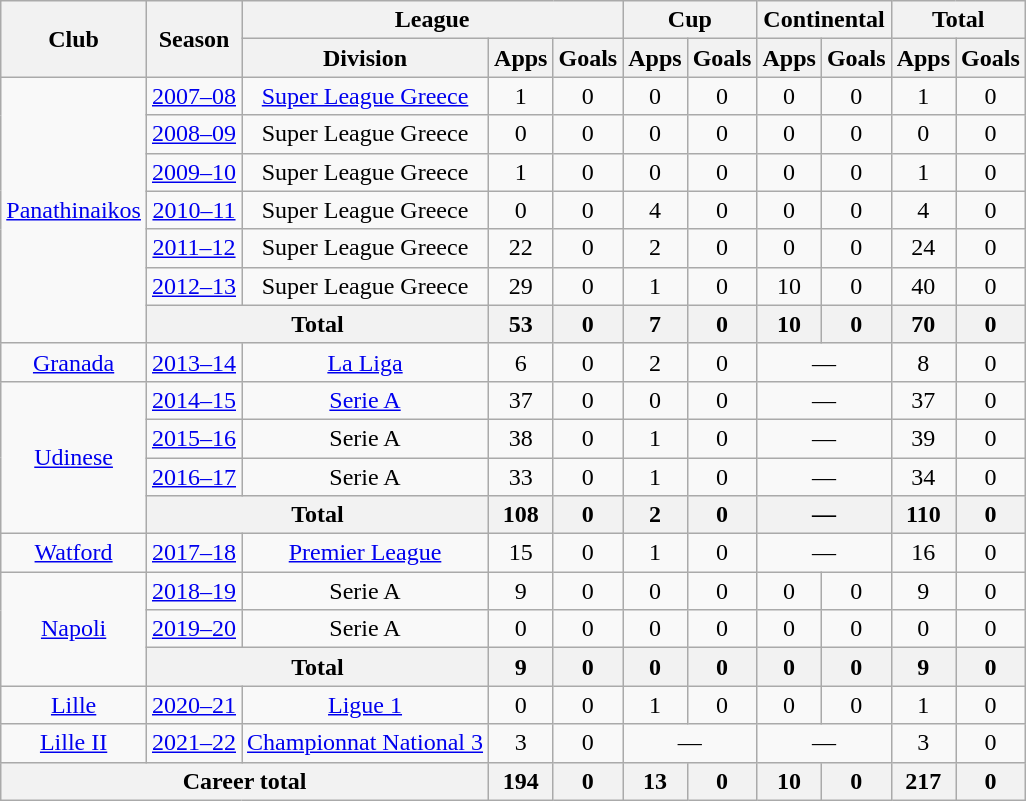<table class="wikitable" style="text-align: center">
<tr>
<th rowspan="2">Club</th>
<th rowspan="2">Season</th>
<th colspan="3">League</th>
<th colspan="2">Cup</th>
<th colspan="2">Continental</th>
<th colspan="2">Total</th>
</tr>
<tr>
<th>Division</th>
<th>Apps</th>
<th>Goals</th>
<th>Apps</th>
<th>Goals</th>
<th>Apps</th>
<th>Goals</th>
<th>Apps</th>
<th>Goals</th>
</tr>
<tr>
<td rowspan="7"><a href='#'>Panathinaikos</a></td>
<td><a href='#'>2007–08</a></td>
<td><a href='#'>Super League Greece</a></td>
<td>1</td>
<td>0</td>
<td>0</td>
<td>0</td>
<td>0</td>
<td>0</td>
<td>1</td>
<td>0</td>
</tr>
<tr>
<td><a href='#'>2008–09</a></td>
<td>Super League Greece</td>
<td>0</td>
<td>0</td>
<td>0</td>
<td>0</td>
<td>0</td>
<td>0</td>
<td>0</td>
<td>0</td>
</tr>
<tr>
<td><a href='#'>2009–10</a></td>
<td>Super League Greece</td>
<td>1</td>
<td>0</td>
<td>0</td>
<td>0</td>
<td>0</td>
<td>0</td>
<td>1</td>
<td>0</td>
</tr>
<tr>
<td><a href='#'>2010–11</a></td>
<td>Super League Greece</td>
<td>0</td>
<td>0</td>
<td>4</td>
<td>0</td>
<td>0</td>
<td>0</td>
<td>4</td>
<td>0</td>
</tr>
<tr>
<td><a href='#'>2011–12</a></td>
<td>Super League Greece</td>
<td>22</td>
<td>0</td>
<td>2</td>
<td>0</td>
<td>0</td>
<td>0</td>
<td>24</td>
<td>0</td>
</tr>
<tr>
<td><a href='#'>2012–13</a></td>
<td>Super League Greece</td>
<td>29</td>
<td>0</td>
<td>1</td>
<td>0</td>
<td>10</td>
<td>0</td>
<td>40</td>
<td>0</td>
</tr>
<tr>
<th colspan="2">Total</th>
<th>53</th>
<th>0</th>
<th>7</th>
<th>0</th>
<th>10</th>
<th>0</th>
<th>70</th>
<th>0</th>
</tr>
<tr>
<td><a href='#'>Granada</a></td>
<td><a href='#'>2013–14</a></td>
<td><a href='#'>La Liga</a></td>
<td>6</td>
<td>0</td>
<td>2</td>
<td>0</td>
<td colspan="2">—</td>
<td>8</td>
<td>0</td>
</tr>
<tr>
<td rowspan="4"><a href='#'>Udinese</a></td>
<td><a href='#'>2014–15</a></td>
<td><a href='#'>Serie A</a></td>
<td>37</td>
<td>0</td>
<td>0</td>
<td>0</td>
<td colspan="2">—</td>
<td>37</td>
<td>0</td>
</tr>
<tr>
<td><a href='#'>2015–16</a></td>
<td>Serie A</td>
<td>38</td>
<td>0</td>
<td>1</td>
<td>0</td>
<td colspan="2">—</td>
<td>39</td>
<td>0</td>
</tr>
<tr>
<td><a href='#'>2016–17</a></td>
<td>Serie A</td>
<td>33</td>
<td>0</td>
<td>1</td>
<td>0</td>
<td colspan="2">—</td>
<td>34</td>
<td>0</td>
</tr>
<tr>
<th colspan="2">Total</th>
<th>108</th>
<th>0</th>
<th>2</th>
<th>0</th>
<th colspan="2">—</th>
<th>110</th>
<th>0</th>
</tr>
<tr>
<td><a href='#'>Watford</a></td>
<td><a href='#'>2017–18</a></td>
<td><a href='#'>Premier League</a></td>
<td>15</td>
<td>0</td>
<td>1</td>
<td>0</td>
<td colspan="2">—</td>
<td>16</td>
<td>0</td>
</tr>
<tr>
<td rowspan="3"><a href='#'>Napoli</a></td>
<td><a href='#'>2018–19</a></td>
<td>Serie A</td>
<td>9</td>
<td>0</td>
<td>0</td>
<td>0</td>
<td>0</td>
<td>0</td>
<td>9</td>
<td>0</td>
</tr>
<tr>
<td><a href='#'>2019–20</a></td>
<td>Serie A</td>
<td>0</td>
<td>0</td>
<td>0</td>
<td>0</td>
<td>0</td>
<td>0</td>
<td>0</td>
<td>0</td>
</tr>
<tr>
<th colspan="2">Total</th>
<th>9</th>
<th>0</th>
<th>0</th>
<th>0</th>
<th>0</th>
<th>0</th>
<th>9</th>
<th>0</th>
</tr>
<tr>
<td><a href='#'>Lille</a></td>
<td><a href='#'>2020–21</a></td>
<td><a href='#'>Ligue 1</a></td>
<td>0</td>
<td>0</td>
<td>1</td>
<td>0</td>
<td>0</td>
<td>0</td>
<td>1</td>
<td>0</td>
</tr>
<tr>
<td><a href='#'>Lille II</a></td>
<td><a href='#'>2021–22</a></td>
<td><a href='#'>Championnat National 3</a></td>
<td>3</td>
<td>0</td>
<td colspan="2">—</td>
<td colspan="2">—</td>
<td>3</td>
<td>0</td>
</tr>
<tr>
<th colspan="3">Career total</th>
<th>194</th>
<th>0</th>
<th>13</th>
<th>0</th>
<th>10</th>
<th>0</th>
<th>217</th>
<th>0</th>
</tr>
</table>
